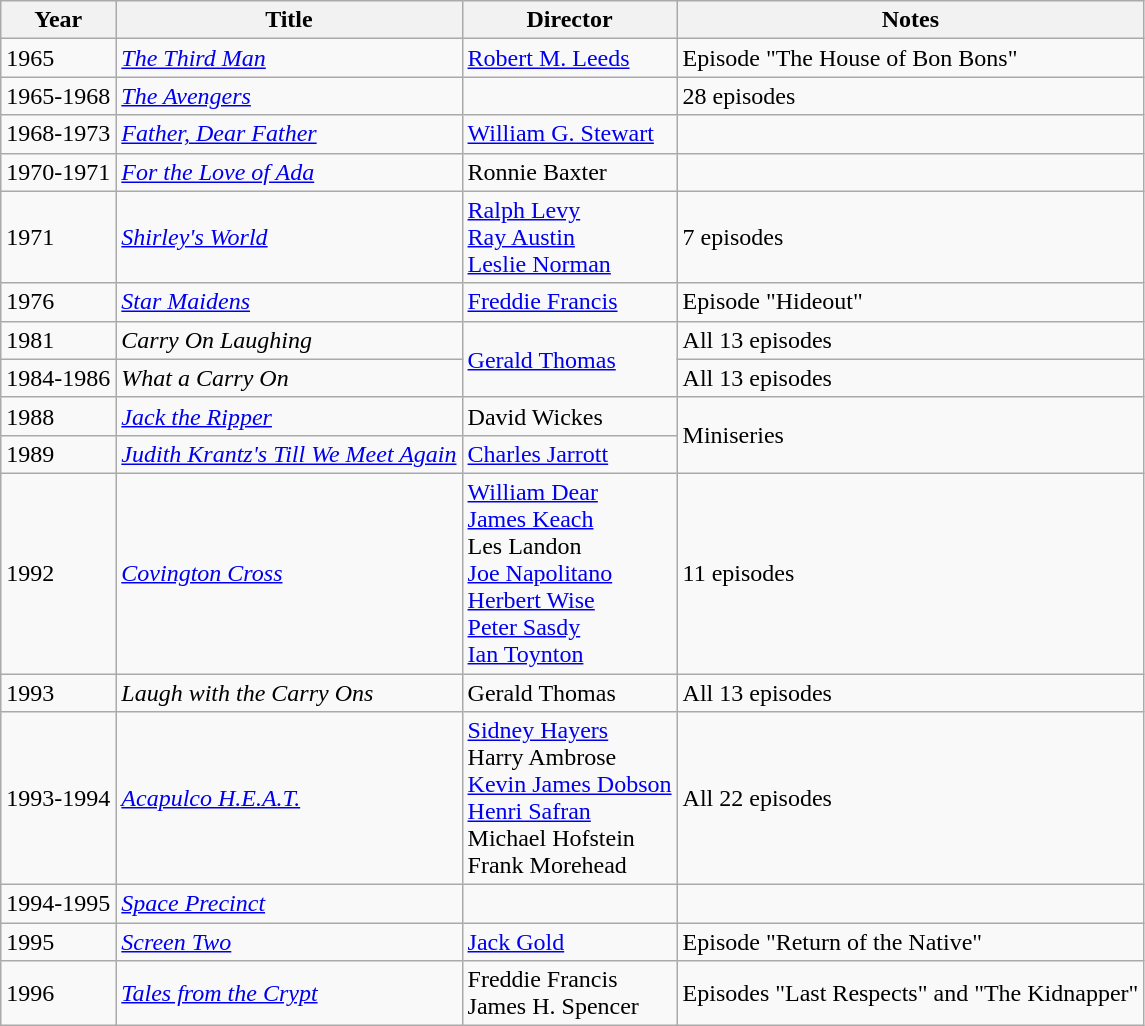<table class="wikitable">
<tr>
<th>Year</th>
<th>Title</th>
<th>Director</th>
<th>Notes</th>
</tr>
<tr>
<td>1965</td>
<td><em><a href='#'>The Third Man</a></em></td>
<td><a href='#'>Robert M. Leeds</a></td>
<td>Episode "The House of Bon Bons"</td>
</tr>
<tr>
<td>1965-1968</td>
<td><em><a href='#'>The Avengers</a></em></td>
<td></td>
<td>28 episodes</td>
</tr>
<tr>
<td>1968-1973</td>
<td><em><a href='#'>Father, Dear Father</a></em></td>
<td><a href='#'>William G. Stewart</a></td>
<td></td>
</tr>
<tr>
<td>1970-1971</td>
<td><em><a href='#'>For the Love of Ada</a></em></td>
<td>Ronnie Baxter</td>
<td></td>
</tr>
<tr>
<td>1971</td>
<td><em><a href='#'>Shirley's World</a></em></td>
<td><a href='#'>Ralph Levy</a><br><a href='#'>Ray Austin</a><br><a href='#'>Leslie Norman</a></td>
<td>7 episodes</td>
</tr>
<tr>
<td>1976</td>
<td><em><a href='#'>Star Maidens</a></em></td>
<td><a href='#'>Freddie Francis</a></td>
<td>Episode "Hideout"</td>
</tr>
<tr>
<td>1981</td>
<td><em>Carry On Laughing</em></td>
<td rowspan=2><a href='#'>Gerald Thomas</a></td>
<td>All 13 episodes</td>
</tr>
<tr>
<td>1984-1986</td>
<td><em>What a Carry On</em></td>
<td>All 13 episodes</td>
</tr>
<tr>
<td>1988</td>
<td><em><a href='#'>Jack the Ripper</a></em></td>
<td>David Wickes</td>
<td rowspan=2>Miniseries</td>
</tr>
<tr>
<td>1989</td>
<td><em><a href='#'>Judith Krantz's Till We Meet Again</a></em></td>
<td><a href='#'>Charles Jarrott</a></td>
</tr>
<tr>
<td>1992</td>
<td><em><a href='#'>Covington Cross</a></em></td>
<td><a href='#'>William Dear</a><br><a href='#'>James Keach</a><br>Les Landon<br><a href='#'>Joe Napolitano</a><br><a href='#'>Herbert Wise</a><br><a href='#'>Peter Sasdy</a><br><a href='#'>Ian Toynton</a></td>
<td>11 episodes</td>
</tr>
<tr>
<td>1993</td>
<td><em>Laugh with the Carry Ons</em></td>
<td>Gerald Thomas</td>
<td>All 13 episodes</td>
</tr>
<tr>
<td>1993-1994</td>
<td><em><a href='#'>Acapulco H.E.A.T.</a></em></td>
<td><a href='#'>Sidney Hayers</a><br>Harry Ambrose<br><a href='#'>Kevin James Dobson</a><br><a href='#'>Henri Safran</a><br>Michael Hofstein<br>Frank Morehead</td>
<td>All 22 episodes</td>
</tr>
<tr>
<td>1994-1995</td>
<td><em><a href='#'>Space Precinct</a></em></td>
<td></td>
<td></td>
</tr>
<tr>
<td>1995</td>
<td><em><a href='#'>Screen Two</a></em></td>
<td><a href='#'>Jack Gold</a></td>
<td>Episode "Return of the Native"</td>
</tr>
<tr>
<td>1996</td>
<td><em><a href='#'>Tales from the Crypt</a></em></td>
<td>Freddie Francis<br>James H. Spencer</td>
<td>Episodes "Last Respects" and "The Kidnapper"</td>
</tr>
</table>
